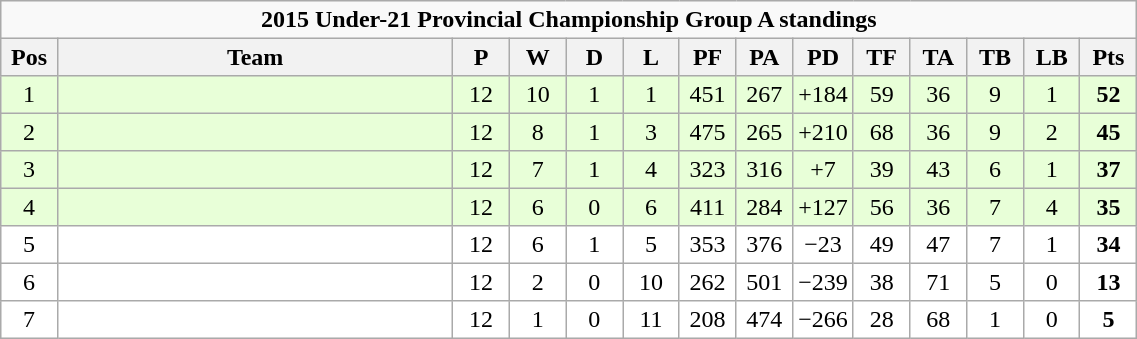<table class="wikitable" style="text-align:center; line-height:110%; font-size:100%; width:60%;">
<tr>
<td colspan="14" cellpadding="0" cellspacing="0"><strong>2015 Under-21 Provincial Championship Group A standings</strong></td>
</tr>
<tr>
<th style="width:5%;">Pos</th>
<th style="width:35%;">Team</th>
<th style="width:5%;">P</th>
<th style="width:5%;">W</th>
<th style="width:5%;">D</th>
<th style="width:5%;">L</th>
<th style="width:5%;">PF</th>
<th style="width:5%;">PA</th>
<th style="width:5%;">PD</th>
<th style="width:5%;">TF</th>
<th style="width:5%;">TA</th>
<th style="width:5%;">TB</th>
<th style="width:5%;">LB</th>
<th style="width:5%;">Pts<br></th>
</tr>
<tr style="background:#E8FFD8;">
<td>1</td>
<td align=left></td>
<td>12</td>
<td>10</td>
<td>1</td>
<td>1</td>
<td>451</td>
<td>267</td>
<td>+184</td>
<td>59</td>
<td>36</td>
<td>9</td>
<td>1</td>
<td><strong>52</strong></td>
</tr>
<tr style="background:#E8FFD8;">
<td>2</td>
<td align=left></td>
<td>12</td>
<td>8</td>
<td>1</td>
<td>3</td>
<td>475</td>
<td>265</td>
<td>+210</td>
<td>68</td>
<td>36</td>
<td>9</td>
<td>2</td>
<td><strong>45</strong></td>
</tr>
<tr style="background:#E8FFD8;">
<td>3</td>
<td align=left></td>
<td>12</td>
<td>7</td>
<td>1</td>
<td>4</td>
<td>323</td>
<td>316</td>
<td>+7</td>
<td>39</td>
<td>43</td>
<td>6</td>
<td>1</td>
<td><strong>37</strong></td>
</tr>
<tr style="background:#E8FFD8;">
<td>4</td>
<td align=left></td>
<td>12</td>
<td>6</td>
<td>0</td>
<td>6</td>
<td>411</td>
<td>284</td>
<td>+127</td>
<td>56</td>
<td>36</td>
<td>7</td>
<td>4</td>
<td><strong>35</strong></td>
</tr>
<tr style="background:#FFFFFF;">
<td>5</td>
<td align=left></td>
<td>12</td>
<td>6</td>
<td>1</td>
<td>5</td>
<td>353</td>
<td>376</td>
<td>−23</td>
<td>49</td>
<td>47</td>
<td>7</td>
<td>1</td>
<td><strong>34</strong></td>
</tr>
<tr style="background:#FFFFFF;">
<td>6</td>
<td align=left></td>
<td>12</td>
<td>2</td>
<td>0</td>
<td>10</td>
<td>262</td>
<td>501</td>
<td>−239</td>
<td>38</td>
<td>71</td>
<td>5</td>
<td>0</td>
<td><strong>13</strong></td>
</tr>
<tr style="background:#FFFFFF;">
<td>7</td>
<td align=left></td>
<td>12</td>
<td>1</td>
<td>0</td>
<td>11</td>
<td>208</td>
<td>474</td>
<td>−266</td>
<td>28</td>
<td>68</td>
<td>1</td>
<td>0</td>
<td><strong>5</strong></td>
</tr>
</table>
